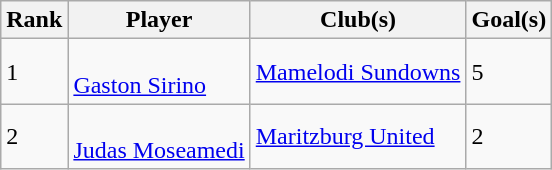<table class="wikitable sortable">
<tr>
<th>Rank</th>
<th>Player</th>
<th>Club(s)</th>
<th>Goal(s)</th>
</tr>
<tr>
<td>1</td>
<td align="left"><br><a href='#'>Gaston Sirino</a></td>
<td><a href='#'>Mamelodi Sundowns</a></td>
<td>5</td>
</tr>
<tr>
<td>2</td>
<td align="left"><br><a href='#'>Judas Moseamedi</a></td>
<td><a href='#'>Maritzburg United</a></td>
<td>2</td>
</tr>
</table>
